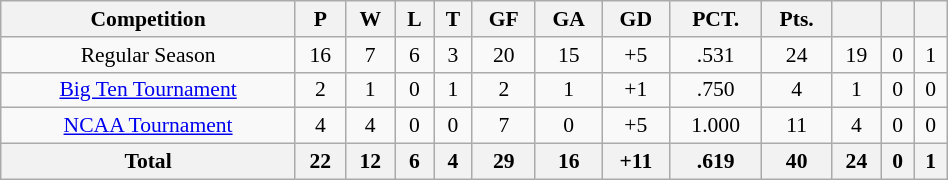<table class="wikitable" style="text-align:center; font-size:90%; width:50%;">
<tr>
<th>Competition</th>
<th>P</th>
<th>W</th>
<th>L</th>
<th>T</th>
<th>GF</th>
<th>GA</th>
<th>GD</th>
<th>PCT.</th>
<th>Pts.</th>
<th></th>
<th></th>
<th></th>
</tr>
<tr>
<td>Regular Season</td>
<td>16</td>
<td>7</td>
<td>6</td>
<td>3</td>
<td>20</td>
<td>15</td>
<td>+5</td>
<td>.531</td>
<td>24</td>
<td>19</td>
<td>0</td>
<td>1</td>
</tr>
<tr>
<td><a href='#'>Big Ten Tournament</a></td>
<td>2</td>
<td>1</td>
<td>0</td>
<td>1</td>
<td>2</td>
<td>1</td>
<td>+1</td>
<td>.750</td>
<td>4</td>
<td>1</td>
<td>0</td>
<td>0</td>
</tr>
<tr>
<td><a href='#'>NCAA Tournament</a></td>
<td>4</td>
<td>4</td>
<td>0</td>
<td>0</td>
<td>7</td>
<td>0</td>
<td>+5</td>
<td>1.000</td>
<td>11</td>
<td>4</td>
<td>0</td>
<td>0</td>
</tr>
<tr>
<th>Total</th>
<th>22</th>
<th>12</th>
<th>6</th>
<th>4</th>
<th>29</th>
<th>16</th>
<th>+11</th>
<th>.619</th>
<th>40</th>
<th>24</th>
<th>0</th>
<th>1</th>
</tr>
</table>
